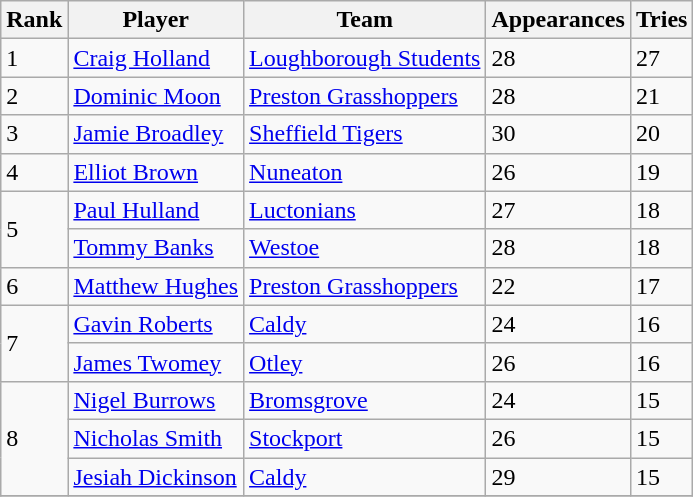<table class="wikitable">
<tr>
<th>Rank</th>
<th>Player</th>
<th>Team</th>
<th>Appearances</th>
<th>Tries</th>
</tr>
<tr>
<td>1</td>
<td> <a href='#'>Craig Holland</a></td>
<td><a href='#'>Loughborough Students</a></td>
<td>28</td>
<td>27</td>
</tr>
<tr>
<td>2</td>
<td> <a href='#'>Dominic Moon</a></td>
<td><a href='#'>Preston Grasshoppers</a></td>
<td>28</td>
<td>21</td>
</tr>
<tr>
<td>3</td>
<td> <a href='#'>Jamie Broadley</a></td>
<td><a href='#'>Sheffield Tigers</a></td>
<td>30</td>
<td>20</td>
</tr>
<tr>
<td>4</td>
<td> <a href='#'>Elliot Brown</a></td>
<td><a href='#'>Nuneaton</a></td>
<td>26</td>
<td>19</td>
</tr>
<tr>
<td rowspan=2>5</td>
<td> <a href='#'>Paul Hulland</a></td>
<td><a href='#'>Luctonians</a></td>
<td>27</td>
<td>18</td>
</tr>
<tr>
<td> <a href='#'>Tommy Banks</a></td>
<td><a href='#'>Westoe</a></td>
<td>28</td>
<td>18</td>
</tr>
<tr>
<td>6</td>
<td> <a href='#'>Matthew Hughes</a></td>
<td><a href='#'>Preston Grasshoppers</a></td>
<td>22</td>
<td>17</td>
</tr>
<tr>
<td rowspan=2>7</td>
<td> <a href='#'>Gavin Roberts</a></td>
<td><a href='#'>Caldy</a></td>
<td>24</td>
<td>16</td>
</tr>
<tr>
<td> <a href='#'>James Twomey</a></td>
<td><a href='#'>Otley</a></td>
<td>26</td>
<td>16</td>
</tr>
<tr>
<td rowspan=3>8</td>
<td> <a href='#'>Nigel Burrows</a></td>
<td><a href='#'>Bromsgrove</a></td>
<td>24</td>
<td>15</td>
</tr>
<tr>
<td> <a href='#'>Nicholas Smith</a></td>
<td><a href='#'>Stockport</a></td>
<td>26</td>
<td>15</td>
</tr>
<tr>
<td> <a href='#'>Jesiah Dickinson</a></td>
<td><a href='#'>Caldy</a></td>
<td>29</td>
<td>15</td>
</tr>
<tr>
</tr>
</table>
